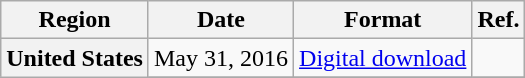<table class="wikitable plainrowheaders">
<tr>
<th>Region</th>
<th>Date</th>
<th>Format</th>
<th>Ref.</th>
</tr>
<tr>
<th scope="row" rowspan="2">United States</th>
<td rowspan="1">May 31, 2016</td>
<td rowspan="1"><a href='#'>Digital download</a></td>
<td><br></td>
</tr>
<tr>
</tr>
</table>
